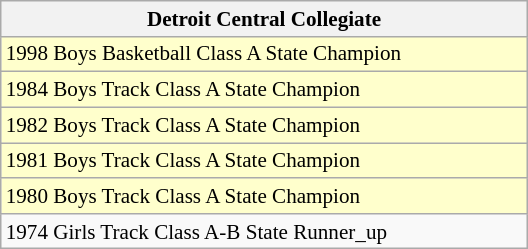<table class="wikitable collapsible collapsed" style="min-width:25em; font-size:88%;">
<tr>
<th colspan="2">Detroit Central Collegiate</th>
</tr>
<tr style="background:#ffc;">
<td>1998 Boys Basketball Class A State Champion</td>
</tr>
<tr style="background:#ffc;">
<td>1984 Boys Track Class A State Champion</td>
</tr>
<tr style="background:#ffc;">
<td>1982 Boys Track Class A State Champion</td>
</tr>
<tr style="background:#ffc;">
<td>1981 Boys Track Class A State Champion</td>
</tr>
<tr style="background:#ffc;">
<td>1980 Boys Track Class A State Champion</td>
</tr>
<tr>
<td>1974 Girls Track Class A-B State Runner_up</td>
</tr>
</table>
